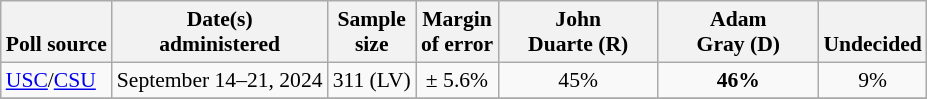<table class="wikitable" style="font-size:90%;text-align:center;">
<tr style="vertical-align:bottom">
<th>Poll source</th>
<th>Date(s)<br>administered</th>
<th>Sample<br>size</th>
<th>Margin<br>of error</th>
<th style="width:100px;">John<br>Duarte (R)</th>
<th style="width:100px;">Adam<br>Gray (D)</th>
<th>Undecided</th>
</tr>
<tr>
<td style="text-align:left;"><a href='#'>USC</a>/<a href='#'>CSU</a></td>
<td>September 14–21, 2024</td>
<td>311 (LV)</td>
<td>± 5.6%</td>
<td>45%</td>
<td><strong>46%</strong></td>
<td>9%</td>
</tr>
<tr>
</tr>
</table>
